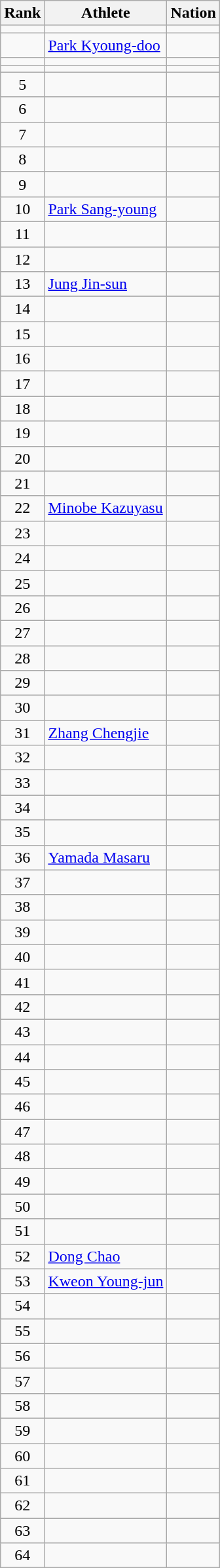<table class="wikitable sortable" style="text-align:left">
<tr>
<th>Rank</th>
<th>Athlete</th>
<th>Nation</th>
</tr>
<tr>
<td align="center"></td>
<td></td>
<td></td>
</tr>
<tr>
<td align="center"></td>
<td><a href='#'>Park Kyoung-doo</a></td>
<td></td>
</tr>
<tr>
<td align="center"></td>
<td></td>
<td></td>
</tr>
<tr>
<td align="center"></td>
<td></td>
<td></td>
</tr>
<tr>
<td align="center">5</td>
<td></td>
<td></td>
</tr>
<tr>
<td align="center">6</td>
<td></td>
<td></td>
</tr>
<tr>
<td align="center">7</td>
<td></td>
<td></td>
</tr>
<tr>
<td align="center">8</td>
<td></td>
<td></td>
</tr>
<tr>
<td align="center">9</td>
<td></td>
<td></td>
</tr>
<tr>
<td align="center">10</td>
<td><a href='#'>Park Sang-young</a></td>
<td></td>
</tr>
<tr>
<td align="center">11</td>
<td></td>
<td></td>
</tr>
<tr>
<td align="center">12</td>
<td></td>
<td></td>
</tr>
<tr>
<td align="center">13</td>
<td><a href='#'>Jung Jin-sun</a></td>
<td></td>
</tr>
<tr>
<td align="center">14</td>
<td></td>
<td></td>
</tr>
<tr>
<td align="center">15</td>
<td></td>
<td></td>
</tr>
<tr>
<td align="center">16</td>
<td></td>
<td></td>
</tr>
<tr>
<td align="center">17</td>
<td></td>
<td></td>
</tr>
<tr>
<td align="center">18</td>
<td></td>
<td></td>
</tr>
<tr>
<td align="center">19</td>
<td></td>
<td></td>
</tr>
<tr>
<td align="center">20</td>
<td></td>
<td></td>
</tr>
<tr>
<td align="center">21</td>
<td></td>
<td></td>
</tr>
<tr>
<td align="center">22</td>
<td><a href='#'>Minobe Kazuyasu</a></td>
<td></td>
</tr>
<tr>
<td align="center">23</td>
<td></td>
<td></td>
</tr>
<tr>
<td align="center">24</td>
<td></td>
<td></td>
</tr>
<tr>
<td align="center">25</td>
<td></td>
<td></td>
</tr>
<tr>
<td align="center">26</td>
<td></td>
<td></td>
</tr>
<tr>
<td align="center">27</td>
<td></td>
<td></td>
</tr>
<tr>
<td align="center">28</td>
<td></td>
<td></td>
</tr>
<tr>
<td align="center">29</td>
<td></td>
<td></td>
</tr>
<tr>
<td align="center">30</td>
<td></td>
<td></td>
</tr>
<tr>
<td align="center">31</td>
<td><a href='#'>Zhang Chengjie</a></td>
<td></td>
</tr>
<tr>
<td align="center">32</td>
<td></td>
<td></td>
</tr>
<tr>
<td align="center">33</td>
<td></td>
<td></td>
</tr>
<tr>
<td align="center">34</td>
<td></td>
<td></td>
</tr>
<tr>
<td align="center">35</td>
<td></td>
<td></td>
</tr>
<tr>
<td align="center">36</td>
<td><a href='#'>Yamada Masaru</a></td>
<td></td>
</tr>
<tr>
<td align="center">37</td>
<td></td>
<td></td>
</tr>
<tr>
<td align="center">38</td>
<td></td>
<td></td>
</tr>
<tr>
<td align="center">39</td>
<td></td>
<td></td>
</tr>
<tr>
<td align="center">40</td>
<td></td>
<td></td>
</tr>
<tr>
<td align="center">41</td>
<td></td>
<td></td>
</tr>
<tr>
<td align="center">42</td>
<td></td>
<td></td>
</tr>
<tr>
<td align="center">43</td>
<td></td>
<td></td>
</tr>
<tr>
<td align="center">44</td>
<td></td>
<td></td>
</tr>
<tr>
<td align="center">45</td>
<td></td>
<td></td>
</tr>
<tr>
<td align="center">46</td>
<td></td>
<td></td>
</tr>
<tr>
<td align="center">47</td>
<td></td>
<td></td>
</tr>
<tr>
<td align="center">48</td>
<td></td>
<td></td>
</tr>
<tr>
<td align="center">49</td>
<td></td>
<td></td>
</tr>
<tr>
<td align="center">50</td>
<td></td>
<td></td>
</tr>
<tr>
<td align="center">51</td>
<td></td>
<td></td>
</tr>
<tr>
<td align="center">52</td>
<td><a href='#'>Dong Chao</a></td>
<td></td>
</tr>
<tr>
<td align="center">53</td>
<td><a href='#'>Kweon Young-jun</a></td>
<td></td>
</tr>
<tr>
<td align="center">54</td>
<td></td>
<td></td>
</tr>
<tr>
<td align="center">55</td>
<td></td>
<td></td>
</tr>
<tr>
<td align="center">56</td>
<td></td>
<td></td>
</tr>
<tr>
<td align="center">57</td>
<td></td>
<td></td>
</tr>
<tr>
<td align="center">58</td>
<td></td>
<td></td>
</tr>
<tr>
<td align="center">59</td>
<td></td>
<td></td>
</tr>
<tr>
<td align="center">60</td>
<td></td>
<td></td>
</tr>
<tr>
<td align="center">61</td>
<td></td>
<td></td>
</tr>
<tr>
<td align="center">62</td>
<td></td>
<td></td>
</tr>
<tr>
<td align="center">63</td>
<td></td>
<td></td>
</tr>
<tr>
<td align="center">64</td>
<td></td>
<td></td>
</tr>
</table>
